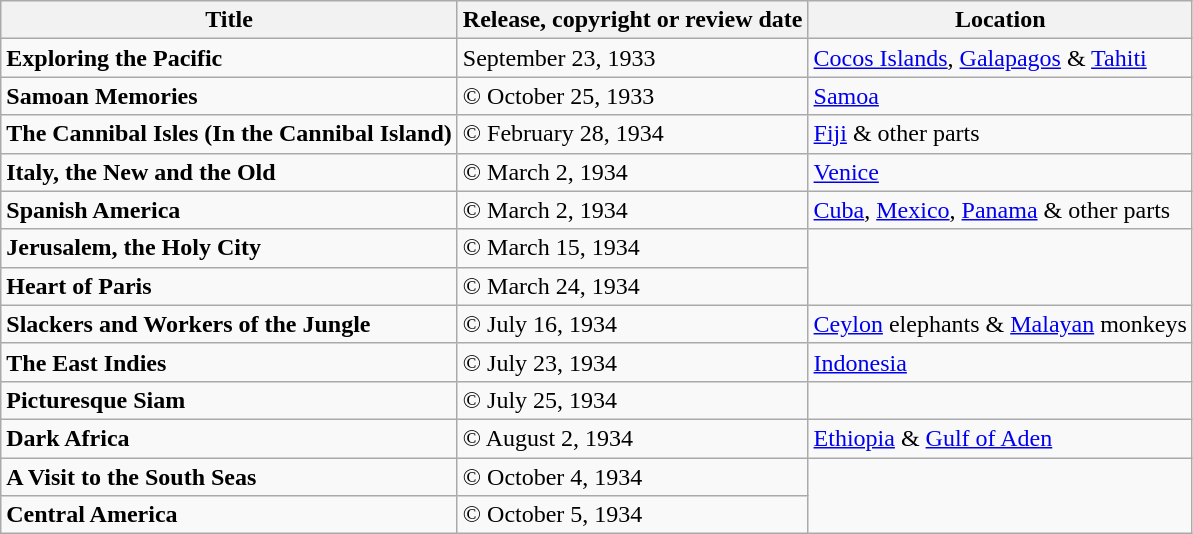<table class="wikitable sortable" border="1">
<tr>
<th>Title</th>
<th>Release, copyright or review date</th>
<th>Location</th>
</tr>
<tr>
<td><strong>Exploring the Pacific</strong></td>
<td>September 23, 1933</td>
<td><a href='#'>Cocos Islands</a>, <a href='#'>Galapagos</a> & <a href='#'>Tahiti</a></td>
</tr>
<tr>
<td><strong>Samoan Memories</strong></td>
<td>© October 25, 1933</td>
<td><a href='#'>Samoa</a></td>
</tr>
<tr>
<td><strong>The Cannibal Isles (In the Cannibal Island)</strong></td>
<td>© February 28, 1934</td>
<td><a href='#'>Fiji</a> & other parts</td>
</tr>
<tr>
<td><strong>Italy, the New and the Old</strong></td>
<td>© March 2, 1934</td>
<td><a href='#'>Venice</a></td>
</tr>
<tr>
<td><strong>Spanish America</strong></td>
<td>© March 2, 1934</td>
<td><a href='#'>Cuba</a>, <a href='#'>Mexico</a>, <a href='#'>Panama</a> & other parts</td>
</tr>
<tr>
<td><strong>Jerusalem, the Holy City</strong></td>
<td>© March 15, 1934</td>
</tr>
<tr>
<td><strong>Heart of Paris</strong></td>
<td>© March 24, 1934</td>
</tr>
<tr>
<td><strong>Slackers and Workers of the Jungle</strong></td>
<td>© July 16, 1934</td>
<td><a href='#'>Ceylon</a> elephants & <a href='#'>Malayan</a> monkeys</td>
</tr>
<tr>
<td><strong>The East Indies</strong></td>
<td>© July 23, 1934</td>
<td><a href='#'>Indonesia</a></td>
</tr>
<tr>
<td><strong>Picturesque Siam</strong></td>
<td>© July 25, 1934</td>
</tr>
<tr>
<td><strong>Dark Africa</strong></td>
<td>© August 2, 1934</td>
<td><a href='#'>Ethiopia</a> & <a href='#'>Gulf of Aden</a></td>
</tr>
<tr>
<td><strong>A Visit to the South Seas</strong></td>
<td>© October 4, 1934</td>
</tr>
<tr>
<td><strong>Central America</strong></td>
<td>© October 5, 1934</td>
</tr>
</table>
